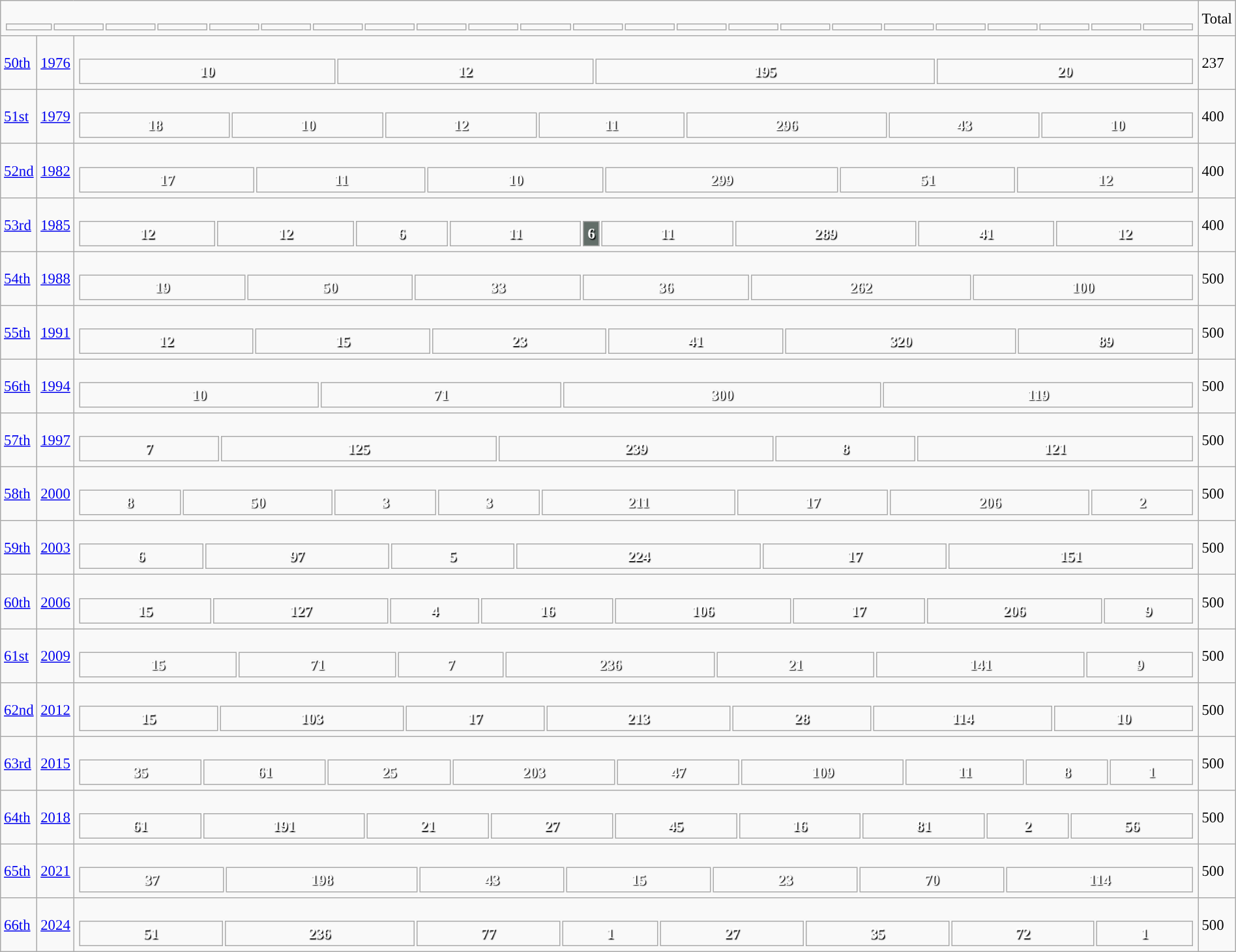<table class="wikitable" width="100%" style="border:solid #000000 1px;font-size:95%;">
<tr>
<td colspan="3"><br><table width="100%" style="font-size:85%;">
<tr>
<td width="40"></td>
<td></td>
<td></td>
<td></td>
<td></td>
<td></td>
<td></td>
<td></td>
<td></td>
<td></td>
<td></td>
<td></td>
<td></td>
<td></td>
<td></td>
<td></td>
<td></td>
<td></td>
<td></td>
<td></td>
<td></td>
<td></td>
<td></td>
</tr>
</table>
</td>
<td width="20">Total</td>
</tr>
<tr>
<td width="25"><a href='#'>50th</a></td>
<td width="25"><a href='#'>1976</a></td>
<td><br><table style="width:100%; text-align:center; font-weight:bold; color:white; text-shadow: 1px 1px 1px #000000;">
<tr>
<td style="background-color: ">10</td>
<td style="background-color: ">12</td>
<td style="background-color: ">195</td>
<td style="background-color: ">20</td>
</tr>
</table>
</td>
<td>237</td>
</tr>
<tr>
<td width="25"><a href='#'>51st</a></td>
<td width="25"><a href='#'>1979</a></td>
<td><br><table style="width:100%; text-align:center; font-weight:bold; color:white; text-shadow: 1px 1px 1px #000000;">
<tr>
<td style="background-color: ">18</td>
<td style="background-color: ">10</td>
<td style="background-color: ">12</td>
<td style="background-color: ">11</td>
<td style="background-color: ">296</td>
<td style="background-color: ">43</td>
<td style="background-color: ">10</td>
</tr>
</table>
</td>
<td>400</td>
</tr>
<tr>
<td width="25"><a href='#'>52nd</a></td>
<td width="25"><a href='#'>1982</a></td>
<td><br><table style="width:100%; text-align:center; font-weight:bold; color:white; text-shadow: 1px 1px 1px #000000;">
<tr>
<td style="background-color: ">17</td>
<td style="background-color: ">11</td>
<td style="background-color: ">10</td>
<td style="background-color: ">299</td>
<td style="background-color: ">51</td>
<td style="background-color: ">12</td>
</tr>
</table>
</td>
<td>400</td>
</tr>
<tr>
<td width="25"><a href='#'>53rd</a></td>
<td width="25"><a href='#'>1985</a></td>
<td><br><table style="width:100%; text-align:center; font-weight:bold; color:white; text-shadow: 1px 1px 1px #000000;">
<tr>
<td style="background-color: ">12</td>
<td style="background-color: ">12</td>
<td style="background-color: ">6</td>
<td style="background-color: ">11</td>
<td style="background-color:#626e69; width: 1.5%">6</td>
<td style="background-color: ">11</td>
<td style="background-color: ">289</td>
<td style="background-color: ">41</td>
<td style="background-color: ">12</td>
</tr>
</table>
</td>
<td>400</td>
</tr>
<tr>
<td width="25"><a href='#'>54th</a></td>
<td width="25"><a href='#'>1988</a></td>
<td><br><table style="width:100%; text-align:center; font-weight:bold; color:white; text-shadow: 1px 1px 1px #000000;">
<tr>
<td style="background-color: ">19</td>
<td style="background-color: ">50</td>
<td style="background-color: ">33</td>
<td style="background-color: ">36</td>
<td style="background-color: ">262</td>
<td style="background-color: ">100</td>
</tr>
</table>
</td>
<td>500</td>
</tr>
<tr>
<td width="25"><a href='#'>55th</a></td>
<td width="25"><a href='#'>1991</a></td>
<td><br><table style="width:100%; text-align:center; font-weight:bold; color:white; text-shadow: 1px 1px 1px #000000;">
<tr>
<td style="background-color: ">12</td>
<td style="background-color: ">15</td>
<td style="background-color: ">23</td>
<td style="background-color: ">41</td>
<td style="background-color: ">320</td>
<td style="background-color: ">89</td>
</tr>
</table>
</td>
<td>500</td>
</tr>
<tr>
<td width="25"><a href='#'>56th</a></td>
<td width="25"><a href='#'>1994</a></td>
<td><br><table style="width:100%; text-align:center; font-weight:bold; color:white; text-shadow: 1px 1px 1px #000000;">
<tr>
<td style="background-color: ">10</td>
<td style="background-color: ">71</td>
<td style="background-color: ">300</td>
<td style="background-color: ">119</td>
</tr>
</table>
</td>
<td>500</td>
</tr>
<tr>
<td width="25"><a href='#'>57th</a></td>
<td width="25"><a href='#'>1997</a></td>
<td><br><table style="width:100%; text-align:center; font-weight:bold; color:white; text-shadow: 1px 1px 1px #000000;">
<tr>
<td style="background-color: ">7</td>
<td style="background-color: ">125</td>
<td style="background-color: ">239</td>
<td style="background-color: ">8</td>
<td style="background-color: ">121</td>
</tr>
</table>
</td>
<td>500</td>
</tr>
<tr>
<td width="25"><a href='#'>58th</a></td>
<td width="25"><a href='#'>2000</a></td>
<td><br><table style="width:100%; text-align:center; font-weight:bold; color:white; text-shadow: 1px 1px 1px #000000;">
<tr>
<td style="background-color: ">8</td>
<td style="background-color: ">50</td>
<td style="background-color: ">3</td>
<td style="background-color: ">3</td>
<td style="background-color: ">211</td>
<td style="background-color: ">17</td>
<td style="background-color: ">206</td>
<td style="background-color: ">2</td>
</tr>
</table>
</td>
<td>500</td>
</tr>
<tr>
<td width="25"><a href='#'>59th</a></td>
<td width="25"><a href='#'>2003</a></td>
<td><br><table style="width:100%; text-align:center; font-weight:bold; color:white; text-shadow: 1px 1px 1px #000000;">
<tr>
<td style="background-color: ">6</td>
<td style="background-color: ">97</td>
<td style="background-color: ">5</td>
<td style="background-color: ">224</td>
<td style="background-color: ">17</td>
<td style="background-color: ">151</td>
</tr>
</table>
</td>
<td>500</td>
</tr>
<tr>
<td width="25"><a href='#'>60th</a></td>
<td width="25"><a href='#'>2006</a></td>
<td><br><table style="width:100%; text-align:center; font-weight:bold; color:white; text-shadow: 1px 1px 1px #000000;">
<tr>
<td style="background-color: ">15</td>
<td style="background-color: ">127</td>
<td style="background-color: ">4</td>
<td style="background-color: ">16</td>
<td style="background-color: ">106</td>
<td style="background-color: ">17</td>
<td style="background-color: ">206</td>
<td style="background-color: ">9</td>
</tr>
</table>
</td>
<td>500</td>
</tr>
<tr>
<td width="25"><a href='#'>61st</a></td>
<td width="25"><a href='#'>2009</a></td>
<td><br><table style="width:100%; text-align:center; font-weight:bold; color:white; text-shadow: 1px 1px 1px #000000;">
<tr>
<td style="background-color: ">15</td>
<td style="background-color: ">71</td>
<td style="background-color: ">7</td>
<td style="background-color: ">236</td>
<td style="background-color: ">21</td>
<td style="background-color: ">141</td>
<td style="background-color: ">9</td>
</tr>
</table>
</td>
<td>500</td>
</tr>
<tr>
<td width="25"><a href='#'>62nd</a></td>
<td width="25"><a href='#'>2012</a></td>
<td><br><table style="width:100%; text-align:center; font-weight:bold; color:white; text-shadow: 1px 1px 1px #000000;">
<tr>
<td style="background-color: ">15</td>
<td style="background-color: ">103</td>
<td style="background-color: ">17</td>
<td style="background-color: ">213</td>
<td style="background-color: ">28</td>
<td style="background-color: ">114</td>
<td style="background-color: ">10</td>
</tr>
</table>
</td>
<td>500</td>
</tr>
<tr>
<td width="25"><a href='#'>63rd</a></td>
<td width="25"><a href='#'>2015</a></td>
<td><br><table style="width:100%; text-align:center; font-weight:bold; color:white; text-shadow: 1px 1px 1px #000000;">
<tr>
<td style="background-color: ">35</td>
<td style="background-color: ">61</td>
<td style="background-color: ">25</td>
<td style="background-color: ">203</td>
<td style="background-color: ">47</td>
<td style="background-color: ">109</td>
<td style="background-color: ">11</td>
<td style="background-color: ">8</td>
<td style="background-color: ">1</td>
</tr>
</table>
</td>
<td>500</td>
</tr>
<tr>
<td width="25"><a href='#'>64th</a></td>
<td width="25"><a href='#'>2018</a></td>
<td><br><table style="width:100%; text-align:center; font-weight:bold; color:white; text-shadow: 1px 1px 1px #000000;">
<tr>
<td style="background-color: ">61</td>
<td style="background-color: ">191</td>
<td style="background-color: ">21</td>
<td style="background-color: ">27</td>
<td style="background-color: ">45</td>
<td style="background-color: ">16</td>
<td style="background-color: ">81</td>
<td style="background-color: ">2</td>
<td style="background-color: ">56</td>
</tr>
</table>
</td>
<td>500</td>
</tr>
<tr>
<td width="25"><a href='#'>65th</a></td>
<td width="25"><a href='#'>2021</a></td>
<td><br><table style="width:100%; text-align:center; font-weight:bold; color:white; text-shadow: 1px 1px 1px #000000;">
<tr>
<td style="background-color: ">37</td>
<td style="background-color: ">198</td>
<td style="background-color: ">43</td>
<td style="background-color: ">15</td>
<td style="background-color: ">23</td>
<td style="background-color: ">70</td>
<td style="background-color: ">114</td>
</tr>
</table>
</td>
<td>500</td>
</tr>
<tr>
<td width="25"><a href='#'>66th</a></td>
<td width="25"><a href='#'>2024</a></td>
<td><br><table style="width:100%; text-align:center; font-weight:bold; color:white; text-shadow: 1px 1px 1px #000000;">
<tr>
<td style="background-color: ">51</td>
<td style="background-color: ">236</td>
<td style="background-color: ">77</td>
<td style="background-color: ">1</td>
<td style="background-color: ">27</td>
<td style="background-color: ">35</td>
<td style="background-color: ">72</td>
<td style="background-color: ">1</td>
</tr>
</table>
</td>
<td>500</td>
</tr>
</table>
